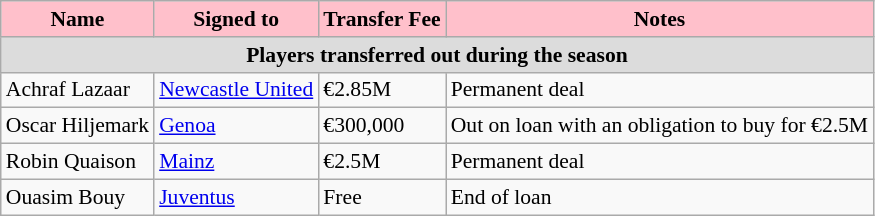<table class="wikitable" style="text-align:left; font-size:90%;">
<tr>
<th style="background:pink; color:black; text-align:center;">Name</th>
<th style="background:pink; color:black; text-align:center;">Signed to</th>
<th style="background:pink; color:black; text-align:center;">Transfer Fee</th>
<th style="background:pink; color:black; text-align:center;">Notes</th>
</tr>
<tr>
<th colspan=11 style="background:#DCDCDC; text-align:center;">Players transferred out during the season</th>
</tr>
<tr>
<td>Achraf Lazaar</td>
<td> <a href='#'>Newcastle United</a></td>
<td>€2.85M</td>
<td>Permanent deal</td>
</tr>
<tr>
<td>Oscar Hiljemark</td>
<td> <a href='#'>Genoa</a></td>
<td>€300,000</td>
<td>Out on loan with an obligation to buy for €2.5M</td>
</tr>
<tr>
<td>Robin Quaison</td>
<td> <a href='#'>Mainz</a></td>
<td>€2.5M</td>
<td>Permanent deal</td>
</tr>
<tr>
<td>Ouasim Bouy</td>
<td> <a href='#'>Juventus</a></td>
<td>Free</td>
<td>End of loan</td>
</tr>
</table>
